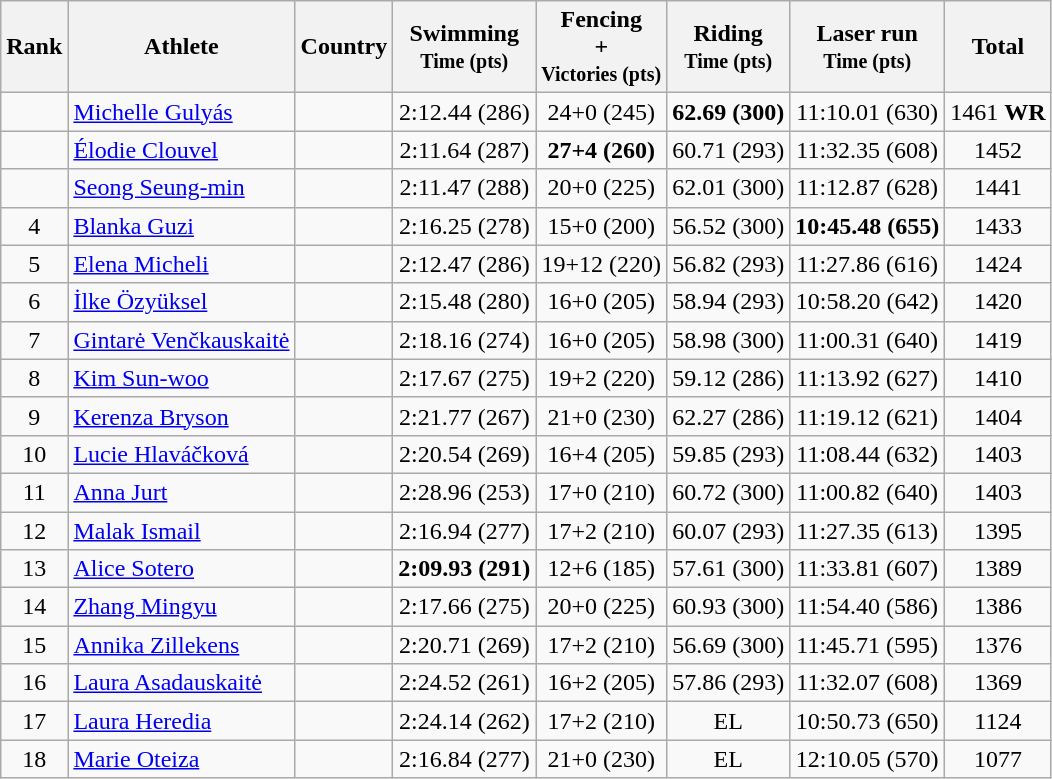<table style="text-align:center" class="wikitable sortable">
<tr>
<th>Rank</th>
<th>Athlete</th>
<th>Country</th>
<th>Swimming<br><small>Time (pts)</small></th>
<th>Fencing<br>+<br><small>Victories (pts)</small></th>
<th>Riding<br><small>Time (pts)</small></th>
<th>Laser run<br><small>Time (pts)</small></th>
<th>Total</th>
</tr>
<tr>
<td></td>
<td align=left><a href='#'>Michelle Gulyás</a></td>
<td align="left"></td>
<td>2:12.44 (286)</td>
<td>24+0 (245)</td>
<td data-sort-value=300><strong>62.69 (300)</strong></td>
<td>11:10.01 (630)</td>
<td>1461 <strong>WR</strong></td>
</tr>
<tr>
<td></td>
<td align=left><a href='#'>Élodie Clouvel</a></td>
<td align="left"></td>
<td>2:11.64 (287)</td>
<td><strong>27+4 (260)</strong></td>
<td data-sort-value="293">60.71 (293)</td>
<td>11:32.35 (608)</td>
<td>1452</td>
</tr>
<tr>
<td></td>
<td align=left><a href='#'>Seong Seung-min</a></td>
<td align="left"></td>
<td>2:11.47 (288)</td>
<td>20+0 (225)</td>
<td data-sort-value=300>62.01 (300)</td>
<td>11:12.87 (628)</td>
<td>1441</td>
</tr>
<tr>
<td>4</td>
<td align=left><a href='#'>Blanka Guzi</a></td>
<td align="left"></td>
<td>2:16.25 (278)</td>
<td>15+0 (200)</td>
<td data-sort-value=300>56.52 (300)</td>
<td><strong>10:45.48</strong> <strong>(655)</strong></td>
<td>1433</td>
</tr>
<tr>
<td>5</td>
<td align="left"><a href='#'>Elena Micheli</a></td>
<td align="left"></td>
<td>2:12.47 (286)</td>
<td>19+12 (220)</td>
<td data-sort-value=293>56.82 (293)</td>
<td>11:27.86 (616)</td>
<td>1424</td>
</tr>
<tr>
<td>6</td>
<td align=left><a href='#'>İlke Özyüksel</a></td>
<td align="left"></td>
<td>2:15.48 (280)</td>
<td>16+0 (205)</td>
<td data-sort-value=293>58.94 (293)</td>
<td>10:58.20 (642)</td>
<td>1420</td>
</tr>
<tr>
<td>7</td>
<td align=left><a href='#'>Gintarė Venčkauskaitė</a></td>
<td align="left"></td>
<td>2:18.16 (274)</td>
<td>16+0 (205)</td>
<td data-sort-value=300>58.98 (300)</td>
<td>11:00.31 (640)</td>
<td>1419</td>
</tr>
<tr>
<td>8</td>
<td align=left><a href='#'>Kim Sun-woo</a></td>
<td align="left"></td>
<td>2:17.67 (275)</td>
<td>19+2 (220)</td>
<td data-sort-value=286>59.12 (286)</td>
<td>11:13.92 (627)</td>
<td>1410</td>
</tr>
<tr>
<td>9</td>
<td align=left><a href='#'>Kerenza Bryson</a></td>
<td align="left"></td>
<td>2:21.77 (267)</td>
<td>21+0 (230)</td>
<td data-sort-value=286>62.27 (286)</td>
<td>11:19.12 (621)</td>
<td>1404</td>
</tr>
<tr>
<td>10</td>
<td align=left><a href='#'>Lucie Hlaváčková</a></td>
<td align="left"></td>
<td>2:20.54 (269)</td>
<td>16+4 (205)</td>
<td data-sort-value=293>59.85 (293)</td>
<td>11:08.44 (632)</td>
<td>1403</td>
</tr>
<tr>
<td>11</td>
<td align=left><a href='#'>Anna Jurt</a></td>
<td align="left"></td>
<td>2:28.96 (253)</td>
<td>17+0 (210)</td>
<td data-sort-value=300>60.72 (300)</td>
<td>11:00.82 (640)</td>
<td>1403</td>
</tr>
<tr>
<td>12</td>
<td align=left><a href='#'>Malak Ismail</a></td>
<td align="left"></td>
<td>2:16.94 (277)</td>
<td>17+2 (210)</td>
<td data-sort-value=293>60.07 (293)</td>
<td>11:27.35 (613)</td>
<td>1395</td>
</tr>
<tr>
<td>13</td>
<td align=left><a href='#'>Alice Sotero</a></td>
<td align="left"></td>
<td><strong>2:09.93 (291)</strong></td>
<td>12+6 (185)</td>
<td data-sort-value=300>57.61 (300)</td>
<td>11:33.81 (607)</td>
<td>1389</td>
</tr>
<tr>
<td>14</td>
<td align=left><a href='#'>Zhang Mingyu</a></td>
<td align="left"></td>
<td>2:17.66 (275)</td>
<td>20+0 (225)</td>
<td data-sort-value=300>60.93 (300)</td>
<td>11:54.40 (586)</td>
<td>1386</td>
</tr>
<tr>
<td>15</td>
<td align=left><a href='#'>Annika Zillekens</a></td>
<td align="left"></td>
<td>2:20.71 (269)</td>
<td>17+2 (210)</td>
<td data-sort-value=300>56.69 (300)</td>
<td>11:45.71 (595)</td>
<td>1376</td>
</tr>
<tr>
<td>16</td>
<td align=left><a href='#'>Laura Asadauskaitė</a></td>
<td align="left"></td>
<td>2:24.52 (261)</td>
<td>16+2 (205)</td>
<td data-sort-value=293>57.86 (293)</td>
<td>11:32.07 (608)</td>
<td>1369</td>
</tr>
<tr>
<td>17</td>
<td align=left><a href='#'>Laura Heredia</a></td>
<td align="left"></td>
<td>2:24.14 (262)</td>
<td>17+2 (210)</td>
<td>EL</td>
<td>10:50.73 (650)</td>
<td>1124</td>
</tr>
<tr>
<td>18</td>
<td align=left><a href='#'>Marie Oteiza</a></td>
<td align="left"></td>
<td>2:16.84 (277)</td>
<td>21+0 (230)</td>
<td>EL</td>
<td>12:10.05 (570)</td>
<td>1077</td>
</tr>
</table>
